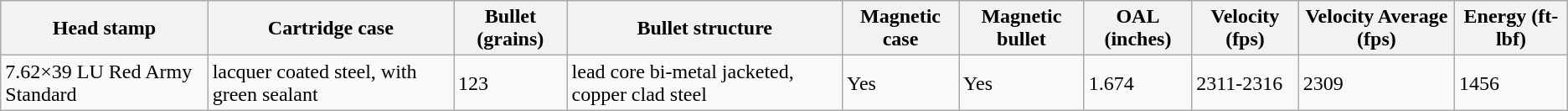<table class="wikitable">
<tr>
<th>Head stamp</th>
<th>Cartridge case</th>
<th>Bullet (grains)</th>
<th>Bullet structure</th>
<th>Magnetic case</th>
<th>Magnetic bullet</th>
<th>OAL (inches)</th>
<th>Velocity (fps)</th>
<th>Velocity Average (fps)</th>
<th>Energy (ft-lbf)</th>
</tr>
<tr>
<td>7.62×39 LU Red Army Standard</td>
<td>lacquer coated steel, with green sealant</td>
<td>123</td>
<td>lead core bi-metal jacketed, copper clad steel</td>
<td>Yes</td>
<td>Yes</td>
<td>1.674</td>
<td>2311-2316</td>
<td>2309</td>
<td>1456</td>
</tr>
</table>
